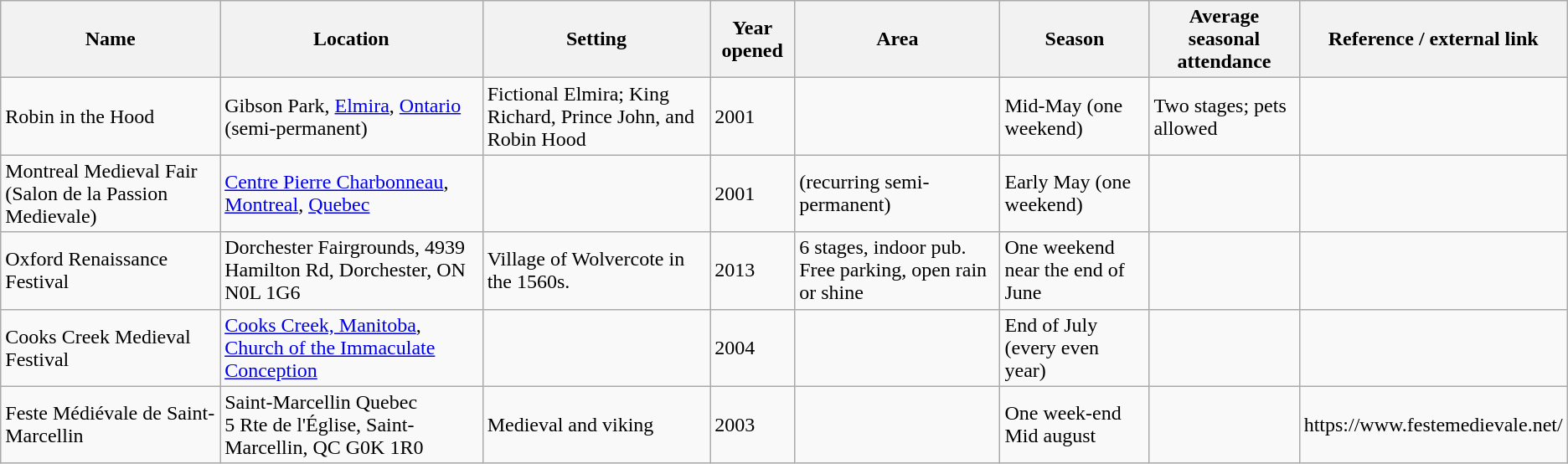<table class="wikitable sortable">
<tr>
<th>Name</th>
<th>Location</th>
<th>Setting</th>
<th>Year opened</th>
<th>Area</th>
<th>Season</th>
<th>Average seasonal attendance</th>
<th>Reference / external link</th>
</tr>
<tr>
<td>Robin in the Hood</td>
<td>Gibson Park, <a href='#'>Elmira</a>, <a href='#'>Ontario</a> (semi-permanent)</td>
<td>Fictional Elmira; King Richard, Prince John, and Robin Hood</td>
<td>2001</td>
<td></td>
<td>Mid-May (one weekend)</td>
<td>Two stages; pets allowed</td>
<td></td>
</tr>
<tr ->
<td>Montreal Medieval Fair (Salon de la Passion Medievale)</td>
<td><a href='#'>Centre Pierre Charbonneau</a>, <a href='#'>Montreal</a>, <a href='#'>Quebec</a></td>
<td></td>
<td>2001</td>
<td>(recurring semi-permanent)</td>
<td>Early May (one weekend)</td>
<td></td>
<td></td>
</tr>
<tr>
<td>Oxford Renaissance Festival</td>
<td>Dorchester Fairgrounds,  4939 Hamilton Rd, Dorchester, ON N0L 1G6</td>
<td>Village of Wolvercote in the 1560s.</td>
<td>2013</td>
<td>6 stages, indoor pub. Free parking, open rain or shine</td>
<td>One weekend near the end of June</td>
<td></td>
<td></td>
</tr>
<tr>
<td>Cooks Creek Medieval Festival</td>
<td><a href='#'>Cooks Creek, Manitoba</a>, <a href='#'>Church of the Immaculate Conception</a></td>
<td></td>
<td>2004</td>
<td></td>
<td>End of July (every even year)</td>
<td></td>
<td></td>
</tr>
<tr>
<td>Feste Médiévale de Saint-Marcellin</td>
<td>Saint-Marcellin Quebec<br>5 Rte de l'Église, Saint-Marcellin, QC G0K 1R0</td>
<td>Medieval and viking</td>
<td>2003</td>
<td></td>
<td>One week-end Mid august</td>
<td></td>
<td>https://www.festemedievale.net/</td>
</tr>
</table>
